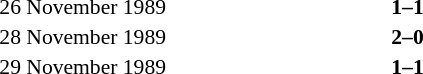<table width=100% cellspacing=1 style=font-size:90%>
<tr>
<th width=120></th>
<th width=120></th>
<th width=70></th>
<th width=120></th>
<th></th>
</tr>
<tr>
<td align=right>26 November 1989</td>
<td align=right><strong></strong></td>
<td align=center><strong>1–1</strong></td>
<td><strong></strong></td>
</tr>
<tr>
<td align=right>28 November 1989</td>
<td align=right><strong></strong></td>
<td align=center><strong>2–0</strong></td>
<td><strong></strong></td>
</tr>
<tr>
<td align=right>29 November 1989</td>
<td align=right><strong></strong></td>
<td align=center><strong>1–1</strong></td>
<td><strong></strong></td>
</tr>
</table>
